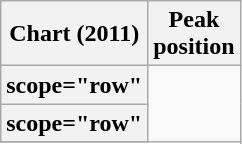<table class="wikitable sortable plainrowheaders">
<tr>
<th scope="col">Chart (2011)</th>
<th scope="col">Peak<br>position</th>
</tr>
<tr>
<th>scope="row"</th>
</tr>
<tr>
<th>scope="row"</th>
</tr>
<tr>
</tr>
</table>
